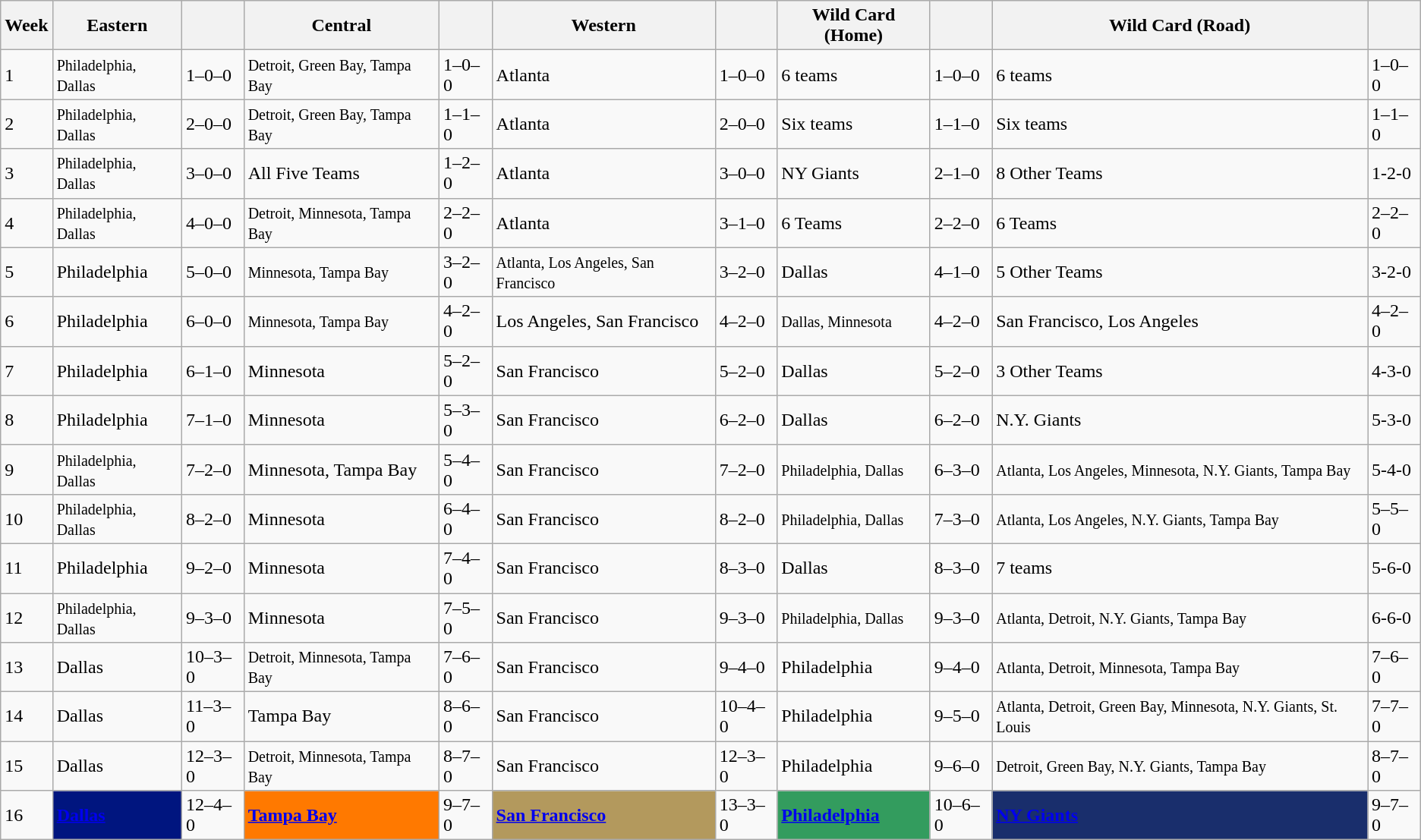<table class="wikitable">
<tr>
<th>Week</th>
<th>Eastern</th>
<th></th>
<th>Central</th>
<th></th>
<th>Western</th>
<th></th>
<th>Wild Card (Home)</th>
<th></th>
<th>Wild Card (Road)</th>
<th></th>
</tr>
<tr>
<td>1</td>
<td><small>Philadelphia, Dallas</small></td>
<td>1–0–0</td>
<td><small>Detroit, Green Bay, Tampa Bay</small></td>
<td>1–0–0</td>
<td>Atlanta</td>
<td>1–0–0</td>
<td>6 teams</td>
<td>1–0–0</td>
<td>6 teams</td>
<td>1–0–0</td>
</tr>
<tr>
<td>2</td>
<td><small>Philadelphia, Dallas</small></td>
<td>2–0–0</td>
<td><small>Detroit, Green Bay, Tampa Bay</small></td>
<td>1–1–0</td>
<td>Atlanta</td>
<td>2–0–0</td>
<td>Six teams</td>
<td>1–1–0</td>
<td>Six teams</td>
<td>1–1–0</td>
</tr>
<tr>
<td>3</td>
<td><small>Philadelphia, Dallas</small></td>
<td>3–0–0</td>
<td>All Five Teams</td>
<td>1–2–0</td>
<td>Atlanta</td>
<td>3–0–0</td>
<td>NY Giants</td>
<td>2–1–0</td>
<td>8 Other Teams</td>
<td>1-2-0</td>
</tr>
<tr>
<td>4</td>
<td><small>Philadelphia, Dallas</small></td>
<td>4–0–0</td>
<td><small>Detroit, Minnesota, Tampa Bay</small></td>
<td>2–2–0</td>
<td>Atlanta</td>
<td>3–1–0</td>
<td>6 Teams</td>
<td>2–2–0</td>
<td>6 Teams</td>
<td>2–2–0</td>
</tr>
<tr>
<td>5</td>
<td>Philadelphia</td>
<td>5–0–0</td>
<td><small>Minnesota, Tampa Bay</small></td>
<td>3–2–0</td>
<td><small>Atlanta, Los Angeles, San Francisco</small></td>
<td>3–2–0</td>
<td>Dallas</td>
<td>4–1–0</td>
<td>5 Other Teams</td>
<td>3-2-0</td>
</tr>
<tr>
<td>6</td>
<td>Philadelphia</td>
<td>6–0–0</td>
<td><small>Minnesota, Tampa Bay</small></td>
<td>4–2–0</td>
<td>Los Angeles, San Francisco</td>
<td>4–2–0</td>
<td><small>Dallas, Minnesota</small></td>
<td>4–2–0</td>
<td>San Francisco, Los Angeles</td>
<td>4–2–0</td>
</tr>
<tr>
<td>7</td>
<td>Philadelphia</td>
<td>6–1–0</td>
<td>Minnesota</td>
<td>5–2–0</td>
<td>San Francisco</td>
<td>5–2–0</td>
<td>Dallas</td>
<td>5–2–0</td>
<td>3 Other Teams</td>
<td>4-3-0</td>
</tr>
<tr>
<td>8</td>
<td>Philadelphia</td>
<td>7–1–0</td>
<td>Minnesota</td>
<td>5–3–0</td>
<td>San Francisco</td>
<td>6–2–0</td>
<td>Dallas</td>
<td>6–2–0</td>
<td>N.Y. Giants</td>
<td>5-3-0</td>
</tr>
<tr>
<td>9</td>
<td><small>Philadelphia, Dallas</small></td>
<td>7–2–0</td>
<td>Minnesota, Tampa Bay</td>
<td>5–4–0</td>
<td>San Francisco</td>
<td>7–2–0</td>
<td><small>Philadelphia, Dallas</small></td>
<td>6–3–0</td>
<td><small>Atlanta, Los Angeles, Minnesota, N.Y. Giants, Tampa Bay</small></td>
<td>5-4-0</td>
</tr>
<tr>
<td>10</td>
<td><small>Philadelphia, Dallas</small></td>
<td>8–2–0</td>
<td>Minnesota</td>
<td>6–4–0</td>
<td>San Francisco</td>
<td>8–2–0</td>
<td><small>Philadelphia, Dallas</small></td>
<td>7–3–0</td>
<td><small>Atlanta, Los Angeles, N.Y. Giants, Tampa Bay</small></td>
<td>5–5–0</td>
</tr>
<tr>
<td>11</td>
<td>Philadelphia</td>
<td>9–2–0</td>
<td>Minnesota</td>
<td>7–4–0</td>
<td>San Francisco</td>
<td>8–3–0</td>
<td>Dallas</td>
<td>8–3–0</td>
<td>7 teams</td>
<td>5-6-0</td>
</tr>
<tr>
<td>12</td>
<td><small>Philadelphia, Dallas</small></td>
<td>9–3–0</td>
<td>Minnesota</td>
<td>7–5–0</td>
<td>San Francisco</td>
<td>9–3–0</td>
<td><small>Philadelphia, Dallas</small></td>
<td>9–3–0</td>
<td><small>Atlanta, Detroit, N.Y. Giants, Tampa Bay</small></td>
<td>6-6-0</td>
</tr>
<tr>
<td>13</td>
<td>Dallas</td>
<td>10–3–0</td>
<td><small>Detroit, Minnesota, Tampa Bay</small></td>
<td>7–6–0</td>
<td>San Francisco</td>
<td>9–4–0</td>
<td>Philadelphia</td>
<td>9–4–0</td>
<td><small>Atlanta, Detroit, Minnesota, Tampa Bay</small></td>
<td>7–6–0</td>
</tr>
<tr>
<td>14</td>
<td>Dallas</td>
<td>11–3–0</td>
<td>Tampa Bay</td>
<td>8–6–0</td>
<td>San Francisco</td>
<td>10–4–0</td>
<td>Philadelphia</td>
<td>9–5–0</td>
<td><small>Atlanta, Detroit, Green Bay, Minnesota, N.Y. Giants, St. Louis</small></td>
<td>7–7–0</td>
</tr>
<tr>
<td>15</td>
<td>Dallas</td>
<td>12–3–0</td>
<td><small>Detroit, Minnesota, Tampa Bay</small></td>
<td>8–7–0</td>
<td>San Francisco</td>
<td>12–3–0</td>
<td>Philadelphia</td>
<td>9–6–0</td>
<td><small>Detroit, Green Bay, N.Y. Giants, Tampa Bay</small></td>
<td>8–7–0</td>
</tr>
<tr>
<td>16</td>
<td bgcolor="#00157F"><strong><a href='#'><span>Dallas</span></a></strong></td>
<td>12–4–0</td>
<td bgcolor="#FF7900"><strong><a href='#'><span>Tampa Bay</span></a></strong></td>
<td>9–7–0</td>
<td bgcolor="#B3995D"><strong><a href='#'><span>San Francisco</span></a></strong></td>
<td>13–3–0</td>
<td bgcolor="#339c5e"><strong><a href='#'><span>Philadelphia</span></a></strong></td>
<td>10–6–0</td>
<td bgcolor="#192e6c"><strong><a href='#'><span>NY Giants</span></a></strong></td>
<td>9–7–0</td>
</tr>
</table>
